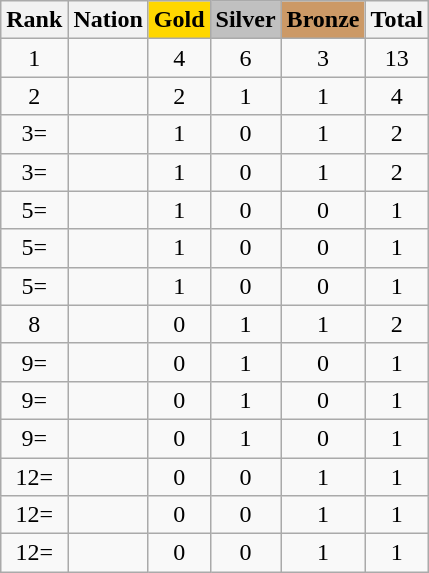<table class="wikitable sortable" style="text-align:center">
<tr>
<th>Rank</th>
<th>Nation</th>
<th style="background-color:gold">Gold</th>
<th style="background-color:silver">Silver</th>
<th style="background-color:#cc9966">Bronze</th>
<th>Total</th>
</tr>
<tr>
<td>1</td>
<td align=left></td>
<td>4</td>
<td>6</td>
<td>3</td>
<td>13</td>
</tr>
<tr>
<td>2</td>
<td align=left></td>
<td>2</td>
<td>1</td>
<td>1</td>
<td>4</td>
</tr>
<tr>
<td>3=</td>
<td align="left"></td>
<td>1</td>
<td>0</td>
<td>1</td>
<td>2</td>
</tr>
<tr>
<td>3=</td>
<td align="left"></td>
<td>1</td>
<td>0</td>
<td>1</td>
<td>2</td>
</tr>
<tr>
<td>5=</td>
<td align="left"></td>
<td>1</td>
<td>0</td>
<td>0</td>
<td>1</td>
</tr>
<tr>
<td>5=</td>
<td align="left"></td>
<td>1</td>
<td>0</td>
<td>0</td>
<td>1</td>
</tr>
<tr>
<td>5=</td>
<td align="left"></td>
<td>1</td>
<td>0</td>
<td>0</td>
<td>1</td>
</tr>
<tr>
<td>8</td>
<td align=left></td>
<td>0</td>
<td>1</td>
<td>1</td>
<td>2</td>
</tr>
<tr>
<td>9=</td>
<td align="left"></td>
<td>0</td>
<td>1</td>
<td>0</td>
<td>1</td>
</tr>
<tr>
<td>9=</td>
<td align=left></td>
<td>0</td>
<td>1</td>
<td>0</td>
<td>1</td>
</tr>
<tr>
<td>9=</td>
<td align=left></td>
<td>0</td>
<td>1</td>
<td>0</td>
<td>1</td>
</tr>
<tr>
<td>12=</td>
<td align="left"></td>
<td>0</td>
<td>0</td>
<td>1</td>
<td>1</td>
</tr>
<tr>
<td>12=</td>
<td align="left"></td>
<td>0</td>
<td>0</td>
<td>1</td>
<td>1</td>
</tr>
<tr>
<td>12=</td>
<td align="left"></td>
<td>0</td>
<td>0</td>
<td>1</td>
<td>1</td>
</tr>
</table>
